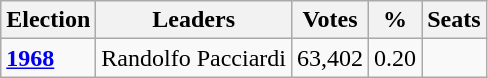<table class="wikitable">
<tr>
<th>Election</th>
<th>Leaders</th>
<th>Votes</th>
<th>%</th>
<th>Seats</th>
</tr>
<tr>
<td><strong><a href='#'>1968</a></strong></td>
<td>Randolfo Pacciardi</td>
<td>63,402</td>
<td>0.20</td>
<td></td>
</tr>
</table>
